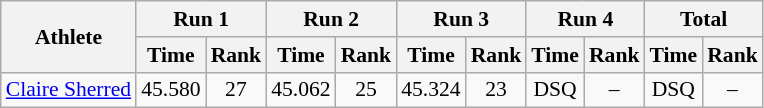<table class="wikitable" border="1" style="font-size:90%">
<tr>
<th rowspan="2">Athlete</th>
<th colspan="2">Run 1</th>
<th colspan="2">Run 2</th>
<th colspan="2">Run 3</th>
<th colspan="2">Run 4</th>
<th colspan="2">Total</th>
</tr>
<tr>
<th>Time</th>
<th>Rank</th>
<th>Time</th>
<th>Rank</th>
<th>Time</th>
<th>Rank</th>
<th>Time</th>
<th>Rank</th>
<th>Time</th>
<th>Rank</th>
</tr>
<tr>
<td><a href='#'>Claire Sherred</a></td>
<td align="center">45.580</td>
<td align="center">27</td>
<td align="center">45.062</td>
<td align="center">25</td>
<td align="center">45.324</td>
<td align="center">23</td>
<td align="center">DSQ</td>
<td align="center">–</td>
<td align="center">DSQ</td>
<td align="center">–</td>
</tr>
</table>
